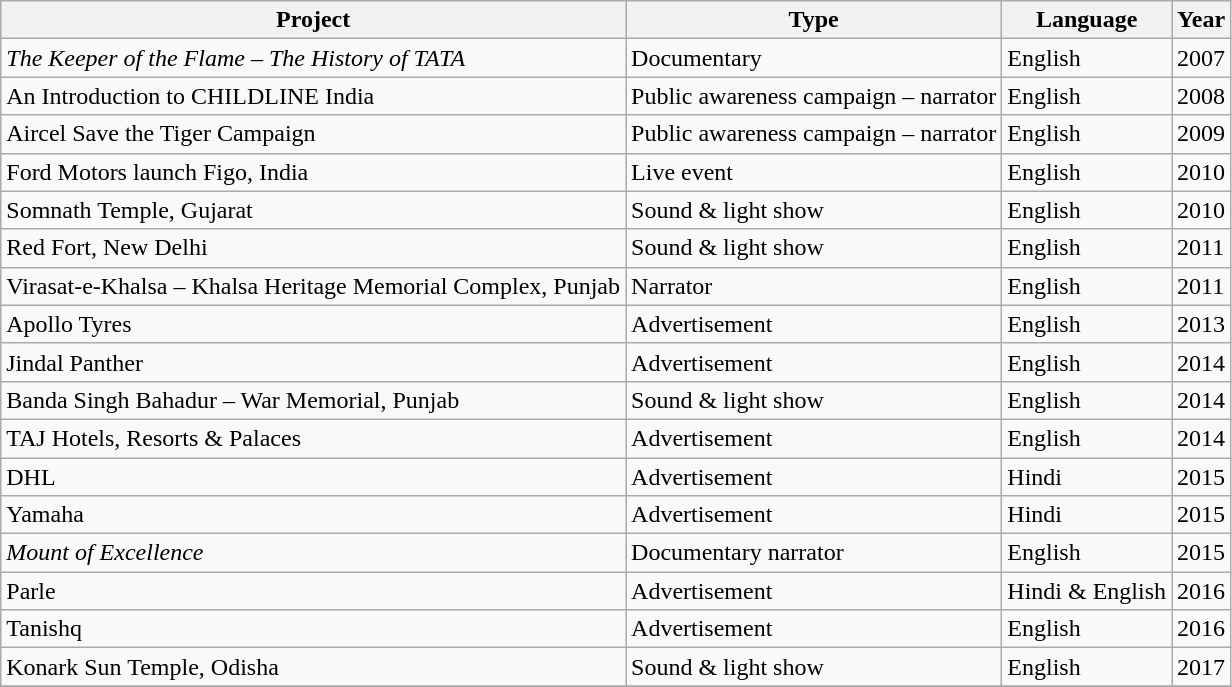<table class="wikitable">
<tr>
<th>Project</th>
<th>Type</th>
<th>Language</th>
<th>Year</th>
</tr>
<tr>
<td><em>The Keeper of the Flame – The History of TATA</em></td>
<td>Documentary</td>
<td>English</td>
<td>2007</td>
</tr>
<tr>
<td>An Introduction to CHILDLINE India</td>
<td>Public awareness campaign – narrator</td>
<td>English</td>
<td>2008</td>
</tr>
<tr>
<td>Aircel Save the Tiger Campaign</td>
<td>Public awareness campaign – narrator</td>
<td>English</td>
<td>2009</td>
</tr>
<tr>
<td>Ford Motors launch Figo, India</td>
<td>Live event</td>
<td>English</td>
<td>2010</td>
</tr>
<tr>
<td>Somnath Temple, Gujarat</td>
<td>Sound & light show</td>
<td>English</td>
<td>2010</td>
</tr>
<tr>
<td>Red Fort, New Delhi</td>
<td>Sound & light show</td>
<td>English</td>
<td>2011</td>
</tr>
<tr>
<td>Virasat-e-Khalsa – Khalsa Heritage Memorial Complex, Punjab</td>
<td>Narrator</td>
<td>English</td>
<td>2011</td>
</tr>
<tr>
<td>Apollo Tyres</td>
<td>Advertisement</td>
<td>English</td>
<td>2013</td>
</tr>
<tr>
<td>Jindal Panther</td>
<td>Advertisement</td>
<td>English</td>
<td>2014</td>
</tr>
<tr>
<td>Banda Singh Bahadur – War Memorial, Punjab</td>
<td>Sound & light show</td>
<td>English</td>
<td>2014</td>
</tr>
<tr>
<td>TAJ Hotels, Resorts & Palaces</td>
<td>Advertisement</td>
<td>English</td>
<td>2014</td>
</tr>
<tr>
<td>DHL</td>
<td>Advertisement</td>
<td>Hindi</td>
<td>2015</td>
</tr>
<tr>
<td>Yamaha</td>
<td>Advertisement</td>
<td>Hindi</td>
<td>2015</td>
</tr>
<tr>
<td><em>Mount of Excellence</em></td>
<td>Documentary narrator</td>
<td>English</td>
<td>2015</td>
</tr>
<tr>
<td>Parle</td>
<td>Advertisement</td>
<td>Hindi & English</td>
<td>2016</td>
</tr>
<tr>
<td>Tanishq</td>
<td>Advertisement</td>
<td>English</td>
<td>2016</td>
</tr>
<tr>
<td>Konark Sun Temple, Odisha</td>
<td>Sound & light show</td>
<td>English</td>
<td>2017</td>
</tr>
<tr>
</tr>
</table>
